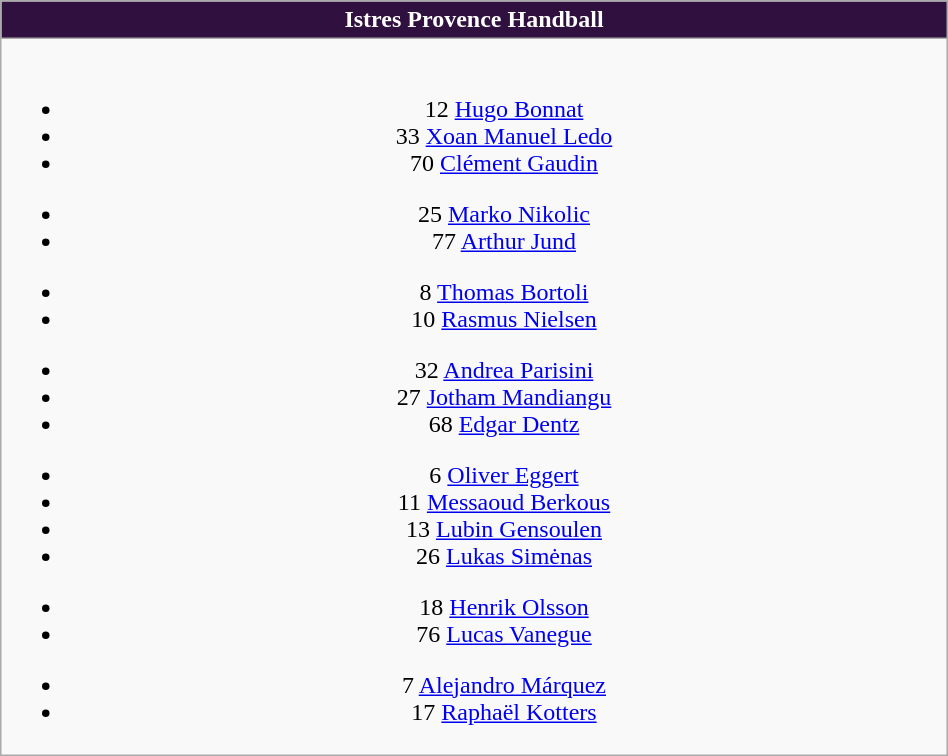<table class="wikitable" style="font-size:100%; text-align:center;" width=50%>
<tr>
<th colspan=5 style="background-color:#30103E;color:white;text-align:center;"> Istres Provence Handball</th>
</tr>
<tr>
<td><br>
<ul><li>12  <a href='#'>Hugo Bonnat</a></li><li>33  <a href='#'>Xoan Manuel Ledo</a></li><li>70  <a href='#'>Clément Gaudin</a></li></ul><ul><li>25  <a href='#'>Marko Nikolic</a></li><li>77  <a href='#'>Arthur Jund</a></li></ul><ul><li>8  <a href='#'>Thomas Bortoli</a></li><li>10  <a href='#'>Rasmus Nielsen</a></li></ul><ul><li>32  <a href='#'>Andrea Parisini</a></li><li>27  <a href='#'>Jotham Mandiangu</a></li><li>68  <a href='#'>Edgar Dentz</a></li></ul><ul><li>6  <a href='#'>Oliver Eggert</a></li><li>11  <a href='#'>Messaoud Berkous</a></li><li>13  <a href='#'>Lubin Gensoulen</a></li><li>26  <a href='#'>Lukas Simėnas</a></li></ul><ul><li>18  <a href='#'>Henrik Olsson</a></li><li>76  <a href='#'>Lucas Vanegue</a></li></ul><ul><li>7  <a href='#'>Alejandro Márquez</a></li><li>17  <a href='#'>Raphaël Kotters</a></li></ul></td>
</tr>
</table>
